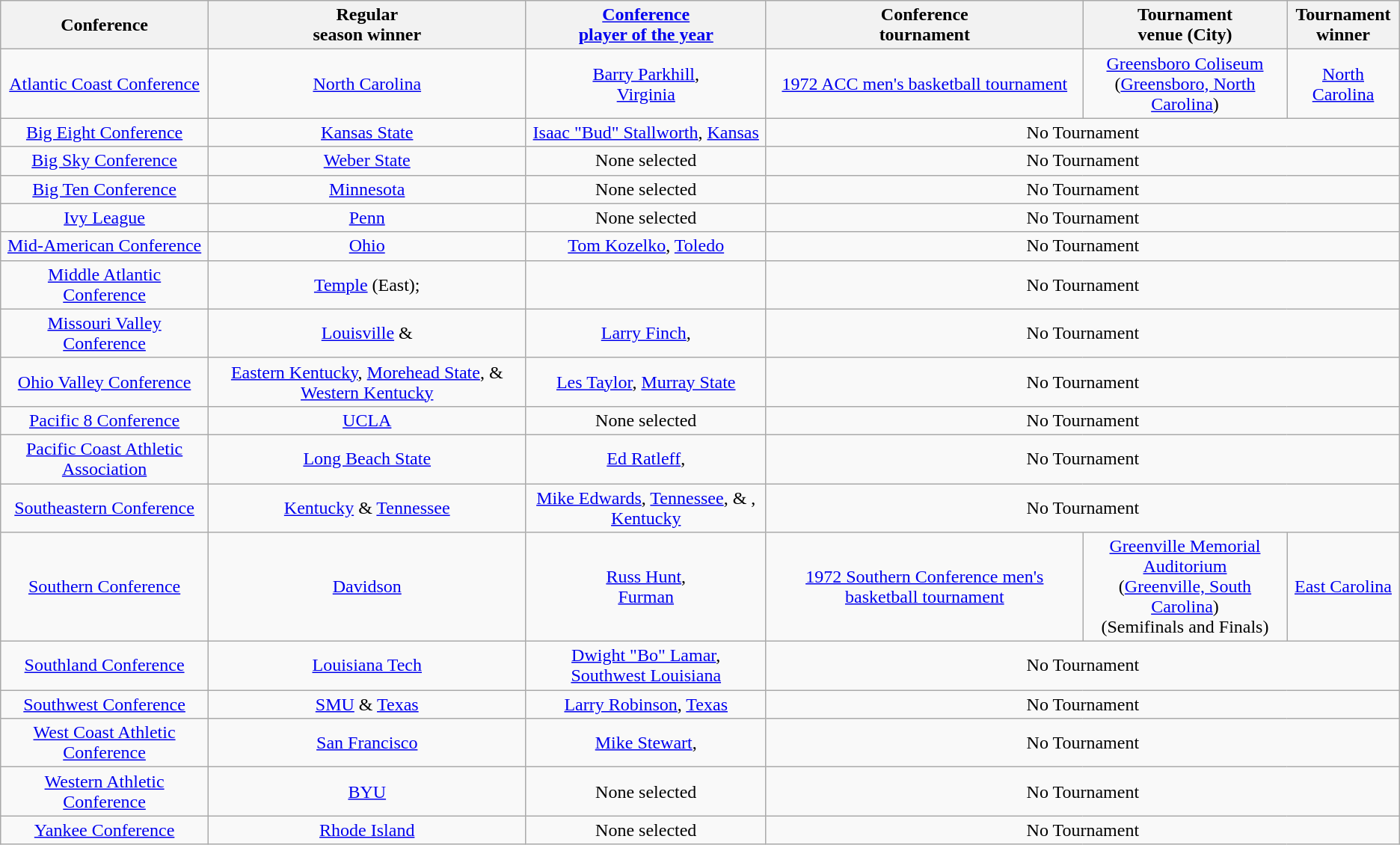<table class="wikitable" style="text-align:center;">
<tr>
<th>Conference</th>
<th>Regular <br> season winner</th>
<th><a href='#'>Conference <br> player of the year</a></th>
<th>Conference <br> tournament</th>
<th>Tournament <br> venue (City)</th>
<th>Tournament <br> winner</th>
</tr>
<tr>
<td><a href='#'>Atlantic Coast Conference</a></td>
<td><a href='#'>North Carolina</a></td>
<td><a href='#'>Barry Parkhill</a>,<br><a href='#'>Virginia</a></td>
<td><a href='#'>1972 ACC men's basketball tournament</a></td>
<td><a href='#'>Greensboro Coliseum</a><br>(<a href='#'>Greensboro, North Carolina</a>)</td>
<td><a href='#'>North Carolina</a></td>
</tr>
<tr>
<td><a href='#'>Big Eight Conference</a></td>
<td><a href='#'>Kansas State</a></td>
<td><a href='#'>Isaac "Bud" Stallworth</a>, <a href='#'>Kansas</a></td>
<td colspan=3>No Tournament</td>
</tr>
<tr>
<td><a href='#'>Big Sky Conference</a></td>
<td><a href='#'>Weber State</a></td>
<td>None selected</td>
<td colspan=3>No Tournament</td>
</tr>
<tr>
<td><a href='#'>Big Ten Conference</a></td>
<td><a href='#'>Minnesota</a></td>
<td>None selected</td>
<td colspan=3>No Tournament</td>
</tr>
<tr>
<td><a href='#'>Ivy League</a></td>
<td><a href='#'>Penn</a></td>
<td>None selected</td>
<td colspan=3>No Tournament</td>
</tr>
<tr>
<td><a href='#'>Mid-American Conference</a></td>
<td><a href='#'>Ohio</a></td>
<td><a href='#'>Tom Kozelko</a>, <a href='#'>Toledo</a></td>
<td colspan=3>No Tournament</td>
</tr>
<tr>
<td><a href='#'>Middle Atlantic Conference</a></td>
<td><a href='#'>Temple</a> (East); </td>
<td></td>
<td colspan=3>No Tournament</td>
</tr>
<tr>
<td><a href='#'>Missouri Valley Conference</a></td>
<td><a href='#'>Louisville</a> & </td>
<td><a href='#'>Larry Finch</a>, </td>
<td colspan=3>No Tournament</td>
</tr>
<tr>
<td><a href='#'>Ohio Valley Conference</a></td>
<td><a href='#'>Eastern Kentucky</a>, <a href='#'>Morehead State</a>, & <a href='#'>Western Kentucky</a></td>
<td><a href='#'>Les Taylor</a>, <a href='#'>Murray State</a></td>
<td colspan=3>No Tournament</td>
</tr>
<tr>
<td><a href='#'>Pacific 8 Conference</a></td>
<td><a href='#'>UCLA</a></td>
<td>None selected</td>
<td colspan=3>No Tournament</td>
</tr>
<tr>
<td><a href='#'>Pacific Coast Athletic Association</a></td>
<td><a href='#'>Long Beach State</a></td>
<td><a href='#'>Ed Ratleff</a>, </td>
<td colspan=3>No Tournament</td>
</tr>
<tr>
<td><a href='#'>Southeastern Conference</a></td>
<td><a href='#'>Kentucky</a> & <a href='#'>Tennessee</a></td>
<td><a href='#'>Mike Edwards</a>, <a href='#'>Tennessee</a>, & , <a href='#'>Kentucky</a></td>
<td colspan=3>No Tournament</td>
</tr>
<tr>
<td><a href='#'>Southern Conference</a></td>
<td><a href='#'>Davidson</a></td>
<td><a href='#'>Russ Hunt</a>,<br><a href='#'>Furman</a></td>
<td><a href='#'>1972 Southern Conference men's basketball tournament</a></td>
<td><a href='#'>Greenville Memorial Auditorium</a><br>(<a href='#'>Greenville, South Carolina</a>)<br>(Semifinals and Finals)</td>
<td><a href='#'>East Carolina</a></td>
</tr>
<tr>
<td><a href='#'>Southland Conference</a></td>
<td><a href='#'>Louisiana Tech</a></td>
<td><a href='#'>Dwight "Bo" Lamar</a>,<br><a href='#'>Southwest Louisiana</a></td>
<td colspan=3>No Tournament</td>
</tr>
<tr>
<td><a href='#'>Southwest Conference</a></td>
<td><a href='#'>SMU</a> & <a href='#'>Texas</a></td>
<td><a href='#'>Larry Robinson</a>, <a href='#'>Texas</a></td>
<td colspan=3>No Tournament</td>
</tr>
<tr>
<td><a href='#'>West Coast Athletic Conference</a></td>
<td><a href='#'>San Francisco</a></td>
<td><a href='#'>Mike Stewart</a>, </td>
<td colspan=3>No Tournament</td>
</tr>
<tr>
<td><a href='#'>Western Athletic Conference</a></td>
<td><a href='#'>BYU</a></td>
<td>None selected</td>
<td colspan=3>No Tournament</td>
</tr>
<tr>
<td><a href='#'>Yankee Conference</a></td>
<td><a href='#'>Rhode Island</a></td>
<td>None selected</td>
<td colspan=3>No Tournament</td>
</tr>
</table>
